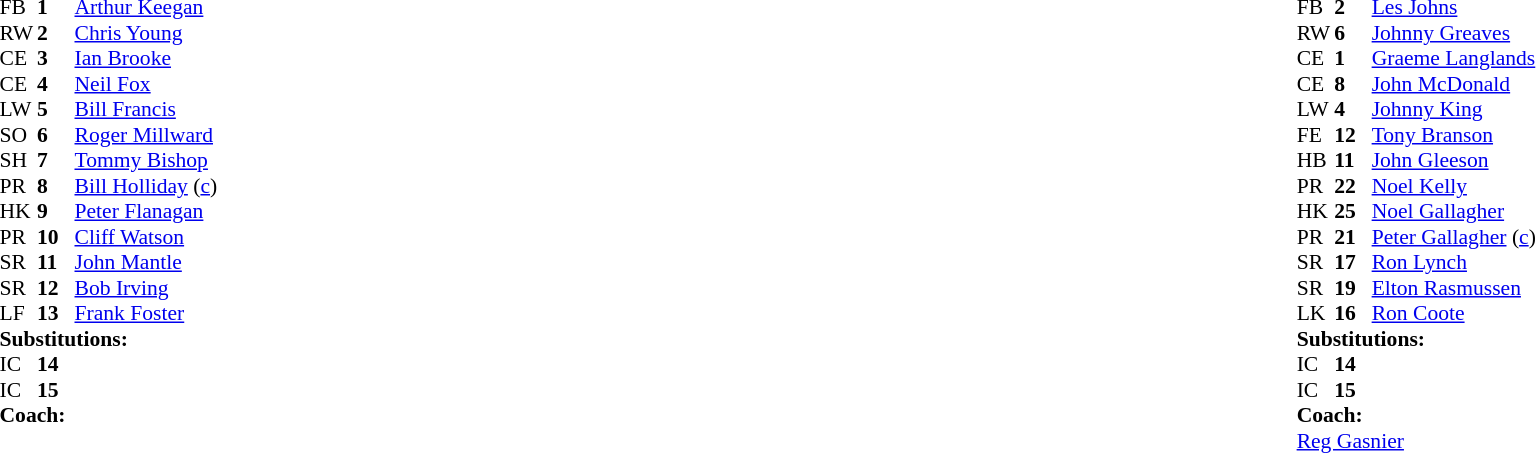<table width="100%">
<tr>
<td valign="top" width="50%"><br><table style="font-size: 90%" cellspacing="0" cellpadding="0">
<tr>
<th width="25"></th>
<th width="25"></th>
</tr>
<tr>
<td>FB</td>
<td><strong>1</strong></td>
<td><a href='#'>Arthur Keegan</a></td>
</tr>
<tr>
<td>RW</td>
<td><strong>2</strong></td>
<td><a href='#'>Chris Young</a></td>
</tr>
<tr>
<td>CE</td>
<td><strong>3</strong></td>
<td><a href='#'>Ian Brooke</a></td>
</tr>
<tr>
<td>CE</td>
<td><strong>4</strong></td>
<td><a href='#'>Neil Fox</a></td>
</tr>
<tr>
<td>LW</td>
<td><strong>5</strong></td>
<td><a href='#'>Bill Francis</a></td>
</tr>
<tr>
<td>SO</td>
<td><strong>6</strong></td>
<td><a href='#'>Roger Millward</a></td>
</tr>
<tr>
<td>SH</td>
<td><strong>7</strong></td>
<td><a href='#'>Tommy Bishop</a></td>
</tr>
<tr>
<td>PR</td>
<td><strong>8</strong></td>
<td><a href='#'>Bill Holliday</a> (<a href='#'>c</a>)</td>
</tr>
<tr>
<td>HK</td>
<td><strong>9</strong></td>
<td><a href='#'>Peter Flanagan</a></td>
</tr>
<tr>
<td>PR</td>
<td><strong>10</strong></td>
<td><a href='#'>Cliff Watson</a></td>
</tr>
<tr>
<td>SR</td>
<td><strong>11</strong></td>
<td><a href='#'>John Mantle</a></td>
</tr>
<tr>
<td>SR</td>
<td><strong>12</strong></td>
<td><a href='#'>Bob Irving</a></td>
</tr>
<tr>
<td>LF</td>
<td><strong>13</strong></td>
<td><a href='#'>Frank Foster</a></td>
</tr>
<tr>
<td colspan=3><strong>Substitutions:</strong></td>
</tr>
<tr>
<td>IC</td>
<td><strong>14</strong></td>
<td></td>
</tr>
<tr>
<td>IC</td>
<td><strong>15</strong></td>
<td></td>
</tr>
<tr>
<td colspan=3><strong>Coach:</strong></td>
</tr>
<tr>
<td colspan="4"></td>
</tr>
</table>
</td>
<td valign="top" width="50%"><br><table style="font-size: 90%" cellspacing="0" cellpadding="0" align="center">
<tr>
<th width="25"></th>
<th width="25"></th>
</tr>
<tr>
<td>FB</td>
<td><strong>2</strong></td>
<td><a href='#'>Les Johns</a></td>
</tr>
<tr>
<td>RW</td>
<td><strong>6</strong></td>
<td><a href='#'>Johnny Greaves</a></td>
</tr>
<tr>
<td>CE</td>
<td><strong>1</strong></td>
<td><a href='#'>Graeme Langlands</a></td>
</tr>
<tr>
<td>CE</td>
<td><strong>8</strong></td>
<td><a href='#'>John McDonald</a></td>
</tr>
<tr>
<td>LW</td>
<td><strong>4</strong></td>
<td><a href='#'>Johnny King</a></td>
</tr>
<tr>
<td>FE</td>
<td><strong>12</strong></td>
<td><a href='#'>Tony Branson</a></td>
</tr>
<tr>
<td>HB</td>
<td><strong>11</strong></td>
<td><a href='#'>John Gleeson</a></td>
</tr>
<tr>
<td>PR</td>
<td><strong>22</strong></td>
<td><a href='#'>Noel Kelly</a></td>
</tr>
<tr>
<td>HK</td>
<td><strong>25</strong></td>
<td><a href='#'>Noel Gallagher</a></td>
</tr>
<tr>
<td>PR</td>
<td><strong>21</strong></td>
<td><a href='#'>Peter Gallagher</a> (<a href='#'>c</a>)</td>
</tr>
<tr>
<td>SR</td>
<td><strong>17</strong></td>
<td><a href='#'>Ron Lynch</a></td>
</tr>
<tr>
<td>SR</td>
<td><strong>19</strong></td>
<td><a href='#'>Elton Rasmussen</a></td>
</tr>
<tr>
<td>LK</td>
<td><strong>16</strong></td>
<td><a href='#'>Ron Coote</a></td>
</tr>
<tr>
<td colspan=3><strong>Substitutions:</strong></td>
</tr>
<tr>
<td>IC</td>
<td><strong>14</strong></td>
<td></td>
</tr>
<tr>
<td>IC</td>
<td><strong>15</strong></td>
<td></td>
</tr>
<tr>
<td colspan=3><strong>Coach:</strong></td>
</tr>
<tr>
<td colspan="4"> <a href='#'>Reg Gasnier</a></td>
</tr>
</table>
</td>
</tr>
</table>
